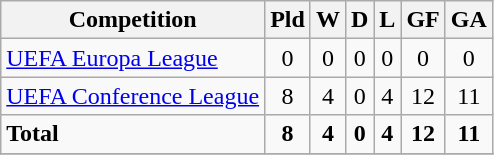<table class="wikitable">
<tr>
<th>Competition</th>
<th>Pld</th>
<th>W</th>
<th>D</th>
<th>L</th>
<th>GF</th>
<th>GA</th>
</tr>
<tr>
<td><a href='#'>UEFA Europa League</a></td>
<td style="text-align:center;">0</td>
<td style="text-align:center;">0</td>
<td style="text-align:center;">0</td>
<td style="text-align:center;">0</td>
<td style="text-align:center;">0</td>
<td style="text-align:center;">0</td>
</tr>
<tr>
<td><a href='#'>UEFA Conference League</a></td>
<td style="text-align:center;">8</td>
<td style="text-align:center;">4</td>
<td style="text-align:center;">0</td>
<td style="text-align:center;">4</td>
<td style="text-align:center;">12</td>
<td style="text-align:center;">11</td>
</tr>
<tr>
<td><strong>Total</strong></td>
<td style="text-align:center;"><strong>8</strong></td>
<td style="text-align:center;"><strong>4</strong></td>
<td style="text-align:center;"><strong>0</strong></td>
<td style="text-align:center;"><strong>4</strong></td>
<td style="text-align:center;"><strong>12</strong></td>
<td style="text-align:center;"><strong>11</strong></td>
</tr>
<tr>
</tr>
</table>
